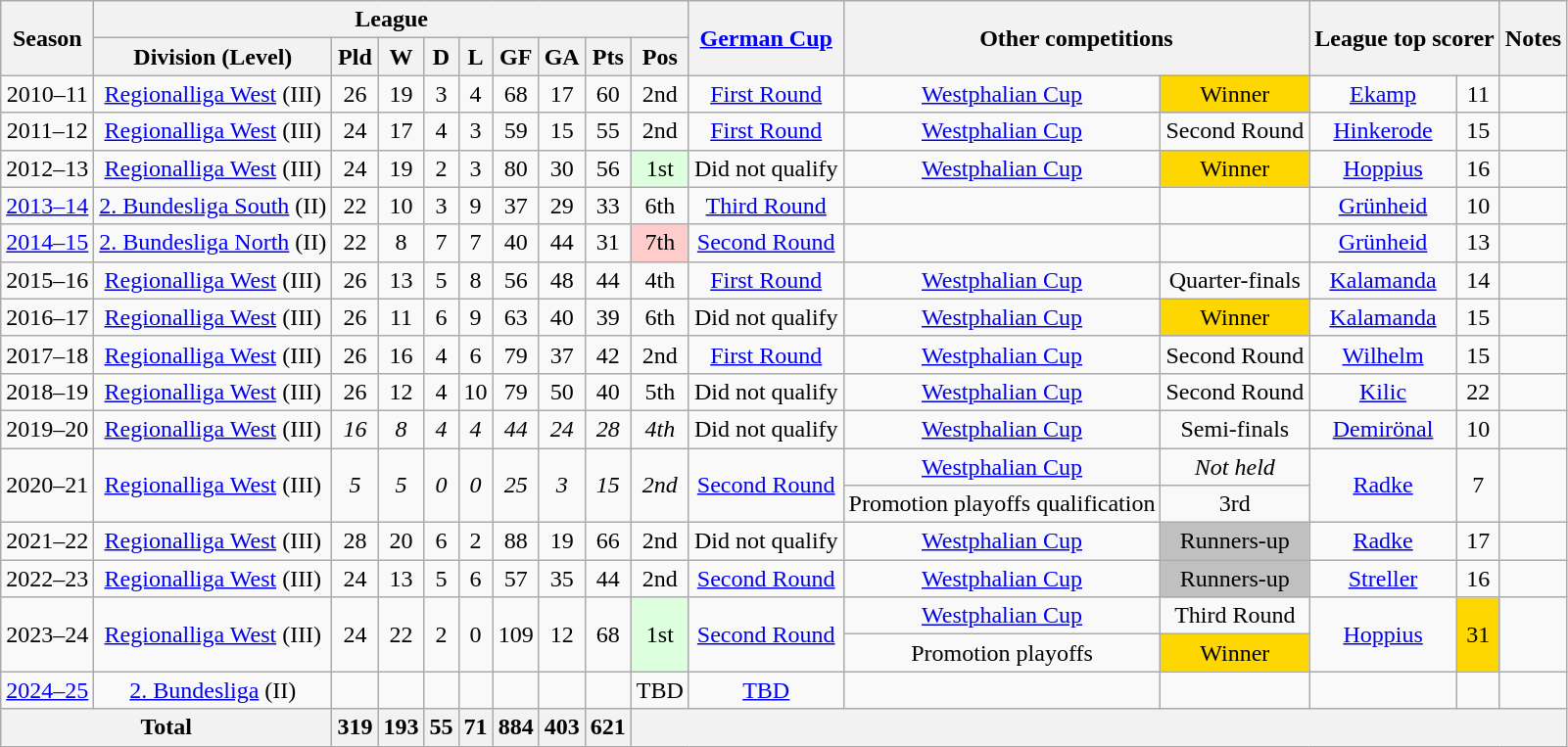<table class="wikitable" style="text-align: center">
<tr>
<th rowspan="2">Season</th>
<th colspan="9">League</th>
<th rowspan="2"><a href='#'>German Cup</a></th>
<th rowspan="2" colspan="2">Other competitions</th>
<th rowspan="2" colspan="2">League top scorer</th>
<th rowspan="2">Notes</th>
</tr>
<tr>
<th>Division (Level)</th>
<th>Pld</th>
<th>W</th>
<th>D</th>
<th>L</th>
<th>GF</th>
<th>GA</th>
<th>Pts</th>
<th>Pos</th>
</tr>
<tr>
<td>2010–11</td>
<td><a href='#'>Regionalliga West</a> (III)</td>
<td>26</td>
<td>19</td>
<td>3</td>
<td>4</td>
<td>68</td>
<td>17</td>
<td>60</td>
<td>2nd</td>
<td><a href='#'>First Round</a></td>
<td><a href='#'>Westphalian Cup</a></td>
<td bgcolor="gold">Winner</td>
<td><a href='#'>Ekamp</a></td>
<td>11</td>
<td></td>
</tr>
<tr>
<td>2011–12</td>
<td><a href='#'>Regionalliga West</a> (III)</td>
<td>24</td>
<td>17</td>
<td>4</td>
<td>3</td>
<td>59</td>
<td>15</td>
<td>55</td>
<td>2nd</td>
<td><a href='#'>First Round</a></td>
<td><a href='#'>Westphalian Cup</a></td>
<td>Second Round</td>
<td><a href='#'>Hinkerode</a></td>
<td>15</td>
<td></td>
</tr>
<tr class="hintergrundfarbe9">
<td>2012–13</td>
<td><a href='#'>Regionalliga West</a> (III)</td>
<td>24</td>
<td>19</td>
<td>2</td>
<td>3</td>
<td>80</td>
<td>30</td>
<td>56</td>
<td bgcolor="#DDFFDD">1st</td>
<td>Did not qualify</td>
<td><a href='#'>Westphalian Cup</a></td>
<td bgcolor="gold">Winner</td>
<td><a href='#'>Hoppius</a></td>
<td>16</td>
<td></td>
</tr>
<tr>
<td><a href='#'>2013–14</a></td>
<td><a href='#'>2. Bundesliga South</a> (II)</td>
<td>22</td>
<td>10</td>
<td>3</td>
<td>9</td>
<td>37</td>
<td>29</td>
<td>33</td>
<td>6th</td>
<td><a href='#'>Third Round</a></td>
<td></td>
<td></td>
<td><a href='#'>Grünheid</a></td>
<td>10</td>
<td></td>
</tr>
<tr>
<td><a href='#'>2014–15</a></td>
<td><a href='#'>2. Bundesliga North</a> (II)</td>
<td>22</td>
<td>8</td>
<td>7</td>
<td>7</td>
<td>40</td>
<td>44</td>
<td>31</td>
<td bgcolor="#FFCCCC">7th</td>
<td><a href='#'>Second Round</a></td>
<td></td>
<td></td>
<td><a href='#'>Grünheid</a></td>
<td>13</td>
<td></td>
</tr>
<tr>
<td>2015–16</td>
<td><a href='#'>Regionalliga West</a> (III)</td>
<td>26</td>
<td>13</td>
<td>5</td>
<td>8</td>
<td>56</td>
<td>48</td>
<td>44</td>
<td>4th</td>
<td><a href='#'>First Round</a></td>
<td><a href='#'>Westphalian Cup</a></td>
<td>Quarter-finals</td>
<td><a href='#'>Kalamanda</a></td>
<td>14</td>
<td></td>
</tr>
<tr>
<td>2016–17</td>
<td><a href='#'>Regionalliga West</a> (III)</td>
<td>26</td>
<td>11</td>
<td>6</td>
<td>9</td>
<td>63</td>
<td>40</td>
<td>39</td>
<td>6th</td>
<td>Did not qualify</td>
<td><a href='#'>Westphalian Cup</a></td>
<td bgcolor="gold">Winner</td>
<td><a href='#'>Kalamanda</a></td>
<td>15</td>
<td></td>
</tr>
<tr>
<td>2017–18</td>
<td><a href='#'>Regionalliga West</a> (III)</td>
<td>26</td>
<td>16</td>
<td>4</td>
<td>6</td>
<td>79</td>
<td>37</td>
<td>42</td>
<td>2nd</td>
<td><a href='#'>First Round</a></td>
<td><a href='#'>Westphalian Cup</a></td>
<td>Second Round</td>
<td><a href='#'>Wilhelm</a></td>
<td>15</td>
<td></td>
</tr>
<tr>
<td>2018–19</td>
<td><a href='#'>Regionalliga West</a> (III)</td>
<td>26</td>
<td>12</td>
<td>4</td>
<td>10</td>
<td>79</td>
<td>50</td>
<td>40</td>
<td>5th</td>
<td>Did not qualify</td>
<td><a href='#'>Westphalian Cup</a></td>
<td>Second Round</td>
<td><a href='#'>Kilic</a></td>
<td>22</td>
<td></td>
</tr>
<tr>
<td>2019–20</td>
<td><a href='#'>Regionalliga West</a> (III)</td>
<td><em>16</em></td>
<td><em>8</em></td>
<td><em>4</em></td>
<td><em>4</em></td>
<td><em>44</em></td>
<td><em>24</em></td>
<td><em>28</em></td>
<td><em>4th</em></td>
<td>Did not qualify</td>
<td><a href='#'>Westphalian Cup</a></td>
<td>Semi-finals</td>
<td><a href='#'>Demirönal</a></td>
<td>10</td>
<td></td>
</tr>
<tr>
<td rowspan="2">2020–21</td>
<td rowspan="2"><a href='#'>Regionalliga West</a> (III)</td>
<td rowspan="2"><em>5</em></td>
<td rowspan="2"><em>5</em></td>
<td rowspan="2"><em>0</em></td>
<td rowspan="2"><em>0</em></td>
<td rowspan="2"><em>25</em></td>
<td rowspan="2"><em>3</em></td>
<td rowspan="2"><em>15</em></td>
<td rowspan="2"><em>2nd</em></td>
<td rowspan="2"><a href='#'>Second Round</a></td>
<td><a href='#'>Westphalian Cup</a></td>
<td><em>Not held</em></td>
<td rowspan="2"><a href='#'>Radke</a></td>
<td rowspan="2">7</td>
<td rowspan="2"></td>
</tr>
<tr>
<td>Promotion playoffs qualification</td>
<td>3rd</td>
</tr>
<tr>
<td>2021–22</td>
<td><a href='#'>Regionalliga West</a> (III)</td>
<td>28</td>
<td>20</td>
<td>6</td>
<td>2</td>
<td>88</td>
<td>19</td>
<td>66</td>
<td>2nd</td>
<td>Did not qualify</td>
<td><a href='#'>Westphalian Cup</a></td>
<td bgcolor="silver">Runners-up</td>
<td><a href='#'>Radke</a></td>
<td>17</td>
<td></td>
</tr>
<tr>
<td>2022–23</td>
<td><a href='#'>Regionalliga West</a> (III)</td>
<td>24</td>
<td>13</td>
<td>5</td>
<td>6</td>
<td>57</td>
<td>35</td>
<td>44</td>
<td>2nd</td>
<td><a href='#'>Second Round</a></td>
<td><a href='#'>Westphalian Cup</a></td>
<td bgcolor="silver">Runners-up</td>
<td><a href='#'>Streller</a></td>
<td>16</td>
<td></td>
</tr>
<tr>
<td rowspan="2">2023–24</td>
<td rowspan="2"><a href='#'>Regionalliga West</a> (III)</td>
<td rowspan="2">24</td>
<td rowspan="2">22</td>
<td rowspan="2">2</td>
<td rowspan="2">0</td>
<td rowspan="2">109</td>
<td rowspan="2">12</td>
<td rowspan="2">68</td>
<td rowspan="2" bgcolor="#DDFFDD">1st</td>
<td rowspan="2"><a href='#'>Second Round</a></td>
<td><a href='#'>Westphalian Cup</a></td>
<td>Third Round</td>
<td rowspan="2"><a href='#'>Hoppius</a></td>
<td rowspan="2" bgcolor="gold">31</td>
<td rowspan="2"></td>
</tr>
<tr>
<td>Promotion playoffs</td>
<td bgcolor="gold">Winner</td>
</tr>
<tr>
<td><a href='#'>2024–25</a></td>
<td><a href='#'>2. Bundesliga</a> (II)</td>
<td></td>
<td></td>
<td></td>
<td></td>
<td></td>
<td></td>
<td></td>
<td>TBD</td>
<td><a href='#'>TBD</a></td>
<td></td>
<td></td>
<td></td>
<td></td>
<td></td>
</tr>
<tr>
<th colspan="2">Total</th>
<th>319</th>
<th>193</th>
<th>55</th>
<th>71</th>
<th>884</th>
<th>403</th>
<th>621</th>
<th colspan="7"></th>
</tr>
</table>
